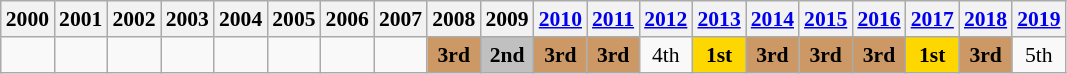<table class=wikitable style="text-align:center; font-size:90%">
<tr>
<th>2000</th>
<th>2001</th>
<th>2002</th>
<th>2003</th>
<th>2004</th>
<th>2005</th>
<th>2006</th>
<th>2007</th>
<th>2008</th>
<th>2009</th>
<th><a href='#'>2010</a></th>
<th><a href='#'>2011</a></th>
<th><a href='#'>2012</a></th>
<th><a href='#'>2013</a></th>
<th><a href='#'>2014</a></th>
<th><a href='#'>2015</a></th>
<th><a href='#'>2016</a></th>
<th><a href='#'>2017</a></th>
<th><a href='#'>2018</a></th>
<th><a href='#'>2019</a></th>
</tr>
<tr>
<td></td>
<td></td>
<td></td>
<td></td>
<td></td>
<td></td>
<td></td>
<td></td>
<td bgcolor=#cc9966><strong>3rd</strong></td>
<td bgcolor=silver><strong>2nd</strong></td>
<td bgcolor=#cc9966><strong>3rd</strong></td>
<td bgcolor=#cc9966><strong>3rd</strong></td>
<td>4th</td>
<td bgcolor=gold><strong>1st</strong></td>
<td bgcolor=#cc9966><strong>3rd</strong></td>
<td bgcolor=#cc9966><strong>3rd</strong></td>
<td bgcolor=#cc9966><strong>3rd</strong></td>
<td bgcolor=gold><strong>1st</strong></td>
<td bgcolor=#cc9966><strong>3rd</strong></td>
<td>5th</td>
</tr>
</table>
